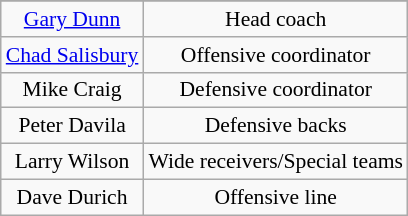<table class="wikitable" style="font-size:90%; text-align:center">
<tr>
</tr>
<tr>
<td><a href='#'>Gary Dunn</a></td>
<td>Head coach</td>
</tr>
<tr>
<td><a href='#'>Chad Salisbury</a></td>
<td>Offensive coordinator</td>
</tr>
<tr>
<td>Mike Craig</td>
<td>Defensive coordinator</td>
</tr>
<tr>
<td>Peter Davila</td>
<td>Defensive backs</td>
</tr>
<tr>
<td>Larry Wilson</td>
<td>Wide receivers/Special teams</td>
</tr>
<tr>
<td>Dave Durich</td>
<td>Offensive line</td>
</tr>
</table>
